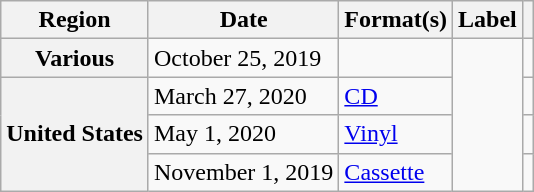<table class="wikitable plainrowheaders">
<tr>
<th scope="col">Region</th>
<th scope="col">Date</th>
<th scope="col">Format(s)</th>
<th scope="col">Label</th>
<th scope="col"></th>
</tr>
<tr>
<th scope="row">Various</th>
<td>October 25, 2019</td>
<td></td>
<td rowspan="4"></td>
<td style="text-align:center;"></td>
</tr>
<tr>
<th rowspan="3" scope="row">United States</th>
<td>March 27, 2020</td>
<td><a href='#'>CD</a></td>
<td style="text-align:center;"></td>
</tr>
<tr>
<td>May 1, 2020</td>
<td><a href='#'>Vinyl</a></td>
<td style="text-align:center;"></td>
</tr>
<tr>
<td>November 1, 2019</td>
<td><a href='#'>Cassette</a></td>
<td></td>
</tr>
</table>
